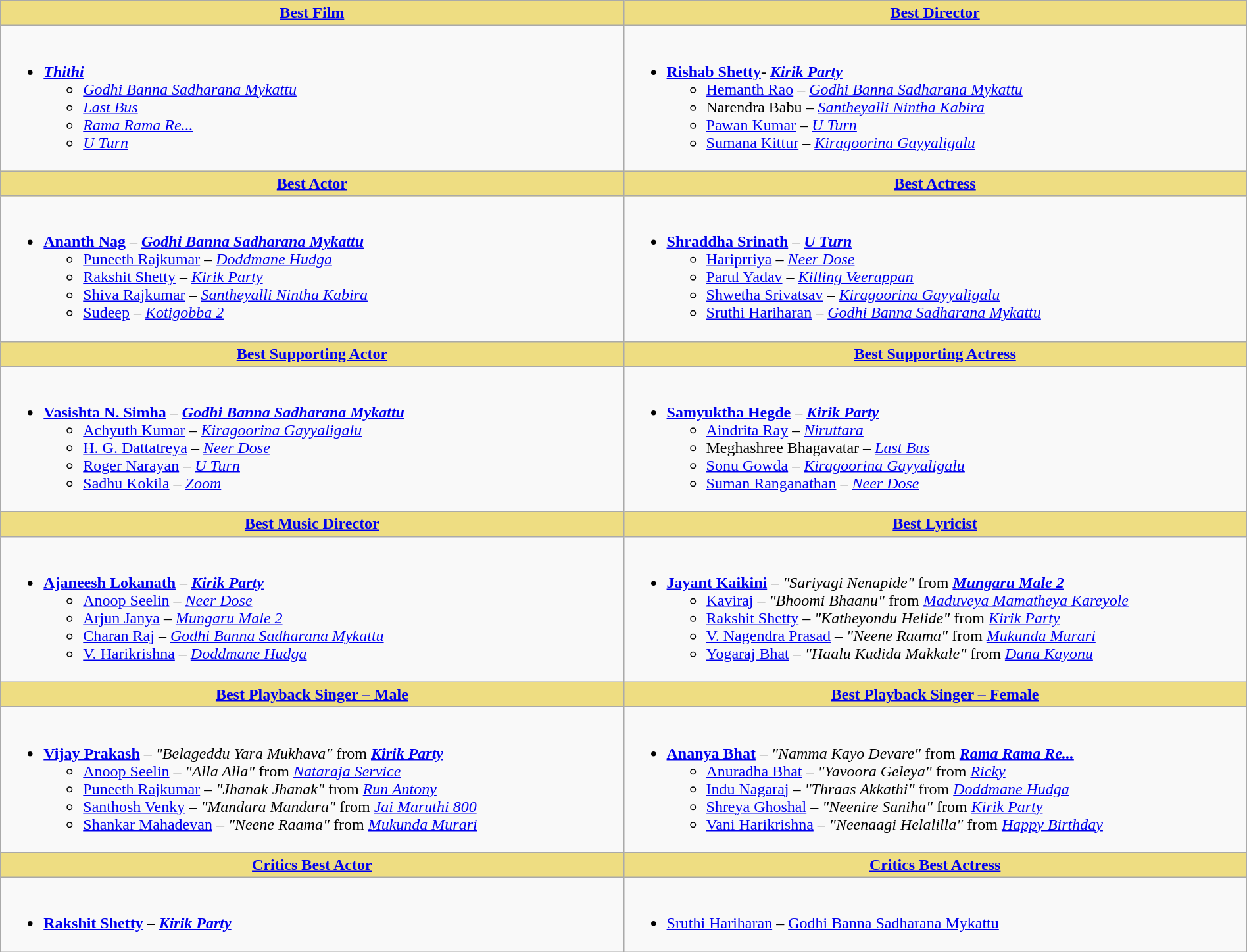<table class="wikitable" width=100% |>
<tr>
<th ! style="background:#eedd82; text-align:center; width:50%;"><a href='#'>Best Film</a></th>
<th ! style="background:#eedd82; text-align:center; width:50%;"><a href='#'>Best Director</a></th>
</tr>
<tr>
<td valign="top"><br><ul><li><strong><em><a href='#'>Thithi</a></em></strong><ul><li><em><a href='#'>Godhi Banna Sadharana Mykattu</a></em></li><li><em><a href='#'>Last Bus</a></em></li><li><em><a href='#'>Rama Rama Re...</a></em></li><li><em><a href='#'>U Turn</a></em></li></ul></li></ul></td>
<td valign="top"><br><ul><li><strong><a href='#'>Rishab Shetty</a></strong>- <strong><em><a href='#'>Kirik Party</a></em></strong><ul><li><a href='#'>Hemanth Rao</a> – <em><a href='#'>Godhi Banna Sadharana Mykattu</a></em></li><li>Narendra Babu – <em><a href='#'>Santheyalli Nintha Kabira</a></em></li><li><a href='#'>Pawan Kumar</a> – <em><a href='#'>U Turn</a></em></li><li><a href='#'>Sumana Kittur</a> – <em><a href='#'>Kiragoorina Gayyaligalu</a></em></li></ul></li></ul></td>
</tr>
<tr>
<th ! style="background:#eedd82; text-align:center;"><a href='#'>Best Actor</a></th>
<th ! style="background:#eedd82; text-align:center;"><a href='#'>Best Actress</a></th>
</tr>
<tr>
<td valign="top"><br><ul><li><strong><a href='#'>Ananth Nag</a></strong> – <strong><em><a href='#'>Godhi Banna Sadharana Mykattu</a></em></strong><ul><li><a href='#'>Puneeth Rajkumar</a> – <em><a href='#'>Doddmane Hudga</a></em></li><li><a href='#'>Rakshit Shetty</a> – <em><a href='#'>Kirik Party</a></em></li><li><a href='#'>Shiva Rajkumar</a> – <em><a href='#'>Santheyalli Nintha Kabira</a></em></li><li><a href='#'>Sudeep</a> – <em><a href='#'>Kotigobba 2</a></em></li></ul></li></ul></td>
<td valign="top"><br><ul><li><strong><a href='#'>Shraddha Srinath</a></strong> – <strong><em><a href='#'>U Turn</a></em></strong><ul><li><a href='#'>Hariprriya</a> – <em><a href='#'>Neer Dose</a></em></li><li><a href='#'>Parul Yadav</a> – <em><a href='#'>Killing Veerappan</a></em></li><li><a href='#'>Shwetha Srivatsav</a> – <em><a href='#'>Kiragoorina Gayyaligalu</a></em></li><li><a href='#'>Sruthi Hariharan</a> – <em><a href='#'>Godhi Banna Sadharana Mykattu</a></em></li></ul></li></ul></td>
</tr>
<tr>
<th ! style="background:#eedd82; text-align:center;"><a href='#'>Best Supporting Actor</a></th>
<th ! style="background:#eedd82; text-align:center;"><a href='#'>Best Supporting Actress</a></th>
</tr>
<tr>
<td valign="top"><br><ul><li><strong><a href='#'>Vasishta N. Simha</a></strong> – <strong><em><a href='#'>Godhi Banna Sadharana Mykattu</a></em></strong><ul><li><a href='#'>Achyuth Kumar</a> – <em><a href='#'>Kiragoorina Gayyaligalu</a></em></li><li><a href='#'>H. G. Dattatreya</a> – <em><a href='#'>Neer Dose</a></em></li><li><a href='#'>Roger Narayan</a> – <em><a href='#'>U Turn</a></em></li><li><a href='#'>Sadhu Kokila</a> – <em><a href='#'>Zoom</a></em></li></ul></li></ul></td>
<td valign="top"><br><ul><li><strong><a href='#'>Samyuktha Hegde</a></strong> – <strong><em><a href='#'>Kirik Party</a></em></strong><ul><li><a href='#'>Aindrita Ray</a> – <em><a href='#'>Niruttara</a></em></li><li>Meghashree Bhagavatar – <em><a href='#'>Last Bus</a></em></li><li><a href='#'>Sonu Gowda</a> – <em><a href='#'>Kiragoorina Gayyaligalu</a></em></li><li><a href='#'>Suman Ranganathan</a> – <em><a href='#'>Neer Dose</a></em></li></ul></li></ul></td>
</tr>
<tr>
<th ! style="background:#eedd82; text-align:center;"><a href='#'>Best Music Director</a></th>
<th ! style="background:#eedd82; text-align:center;"><a href='#'>Best Lyricist</a></th>
</tr>
<tr>
<td valign="top"><br><ul><li><strong><a href='#'>Ajaneesh Lokanath</a></strong> – <strong><em><a href='#'>Kirik Party</a></em></strong><ul><li><a href='#'>Anoop Seelin</a> – <em><a href='#'>Neer Dose</a></em></li><li><a href='#'>Arjun Janya</a> – <em><a href='#'>Mungaru Male 2</a></em></li><li><a href='#'>Charan Raj</a> – <em><a href='#'>Godhi Banna Sadharana Mykattu</a></em></li><li><a href='#'>V. Harikrishna</a> – <em><a href='#'>Doddmane Hudga</a></em></li></ul></li></ul></td>
<td valign="top"><br><ul><li><strong><a href='#'>Jayant Kaikini</a></strong> – <em>"Sariyagi Nenapide"</em> from <strong><em><a href='#'>Mungaru Male 2</a></em></strong><ul><li><a href='#'>Kaviraj</a> – <em>"Bhoomi Bhaanu"</em> from <em><a href='#'>Maduveya Mamatheya Kareyole</a></em></li><li><a href='#'>Rakshit Shetty</a> – <em>"Katheyondu Helide"</em> from <em><a href='#'>Kirik Party</a></em></li><li><a href='#'>V. Nagendra Prasad</a> – <em>"Neene Raama"</em> from <em><a href='#'>Mukunda Murari</a></em></li><li><a href='#'>Yogaraj Bhat</a> – <em>"Haalu Kudida Makkale"</em> from <em><a href='#'>Dana Kayonu</a></em></li></ul></li></ul></td>
</tr>
<tr>
<th ! style="background:#eedd82; text-align:center;"><a href='#'>Best Playback Singer – Male</a></th>
<th ! style="background:#eedd82; text-align:center;"><a href='#'>Best Playback Singer – Female</a></th>
</tr>
<tr>
<td valign="top"><br><ul><li><strong><a href='#'>Vijay Prakash</a></strong> – <em>"Belageddu Yara Mukhava"</em> from <strong><em><a href='#'>Kirik Party</a></em></strong><ul><li><a href='#'>Anoop Seelin</a> – <em>"Alla Alla"</em> from <em><a href='#'>Nataraja Service</a></em></li><li><a href='#'>Puneeth Rajkumar</a> – <em>"Jhanak Jhanak"</em> from <em><a href='#'>Run Antony</a></em></li><li><a href='#'>Santhosh Venky</a> – <em>"Mandara Mandara"</em> from <em><a href='#'>Jai Maruthi 800</a></em></li><li><a href='#'>Shankar Mahadevan</a> – <em>"Neene Raama"</em> from <em><a href='#'>Mukunda Murari</a></em></li></ul></li></ul></td>
<td valign="top"><br><ul><li><strong><a href='#'>Ananya Bhat</a></strong> – <em>"Namma Kayo Devare"</em> from <strong><em><a href='#'>Rama Rama Re...</a></em></strong><ul><li><a href='#'>Anuradha Bhat</a> – <em>"Yavoora Geleya"</em> from <em><a href='#'>Ricky</a></em></li><li><a href='#'>Indu Nagaraj</a> – <em>"Thraas Akkathi"</em> from <em><a href='#'>Doddmane Hudga</a></em></li><li><a href='#'>Shreya Ghoshal</a> – <em>"Neenire Saniha"</em> from <em><a href='#'>Kirik Party</a></em></li><li><a href='#'>Vani Harikrishna</a> – <em>"Neenaagi Helalilla"</em> from <em><a href='#'>Happy Birthday</a></em></li></ul></li></ul></td>
</tr>
<tr>
<th ! style="background:#eedd82; text-align:center;"><a href='#'>Critics Best Actor</a></th>
<th ! style="background:#eedd82; text-align:center;"><a href='#'><strong>Critics Best Actress</strong></a></th>
</tr>
<tr>
<td><br><ul><li><strong><a href='#'>Rakshit Shetty</a> – <em><a href='#'>Kirik Party</a><strong><em></li></ul></td>
<td><br><ul><li></strong><a href='#'>Sruthi Hariharan</a> – </em><a href='#'>Godhi Banna Sadharana Mykattu</a></em></strong></li></ul></td>
</tr>
</table>
